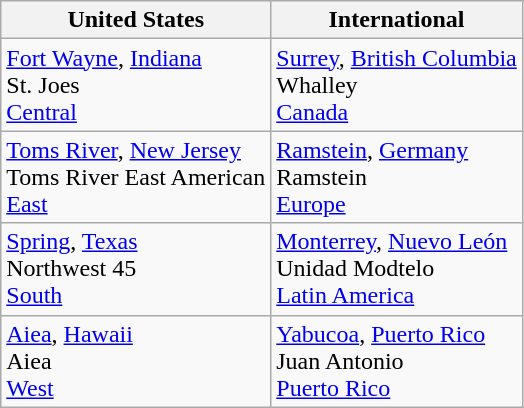<table class="wikitable">
<tr>
<th>United States</th>
<th>International</th>
</tr>
<tr>
<td> <a href='#'>Fort Wayne</a>, <a href='#'>Indiana</a><br> St. Joes <br><a href='#'>Central</a></td>
<td> <a href='#'>Surrey</a>, <a href='#'>British Columbia</a><br> Whalley <br><a href='#'>Canada</a></td>
</tr>
<tr>
<td> <a href='#'>Toms River</a>, <a href='#'>New Jersey</a><br> Toms River East American <br><a href='#'>East</a></td>
<td> <a href='#'>Ramstein</a>, <a href='#'>Germany</a><br> Ramstein <br><a href='#'>Europe</a></td>
</tr>
<tr>
<td> <a href='#'>Spring</a>, <a href='#'>Texas</a><br> Northwest 45 <br><a href='#'>South</a></td>
<td> <a href='#'>Monterrey</a>, <a href='#'>Nuevo León</a><br> Unidad Modtelo <br><a href='#'>Latin America</a></td>
</tr>
<tr>
<td> <a href='#'>Aiea</a>, <a href='#'>Hawaii</a><br> Aiea <br><a href='#'>West</a></td>
<td> <a href='#'>Yabucoa</a>, <a href='#'>Puerto Rico</a><br> Juan Antonio <br><a href='#'>Puerto Rico</a></td>
</tr>
</table>
